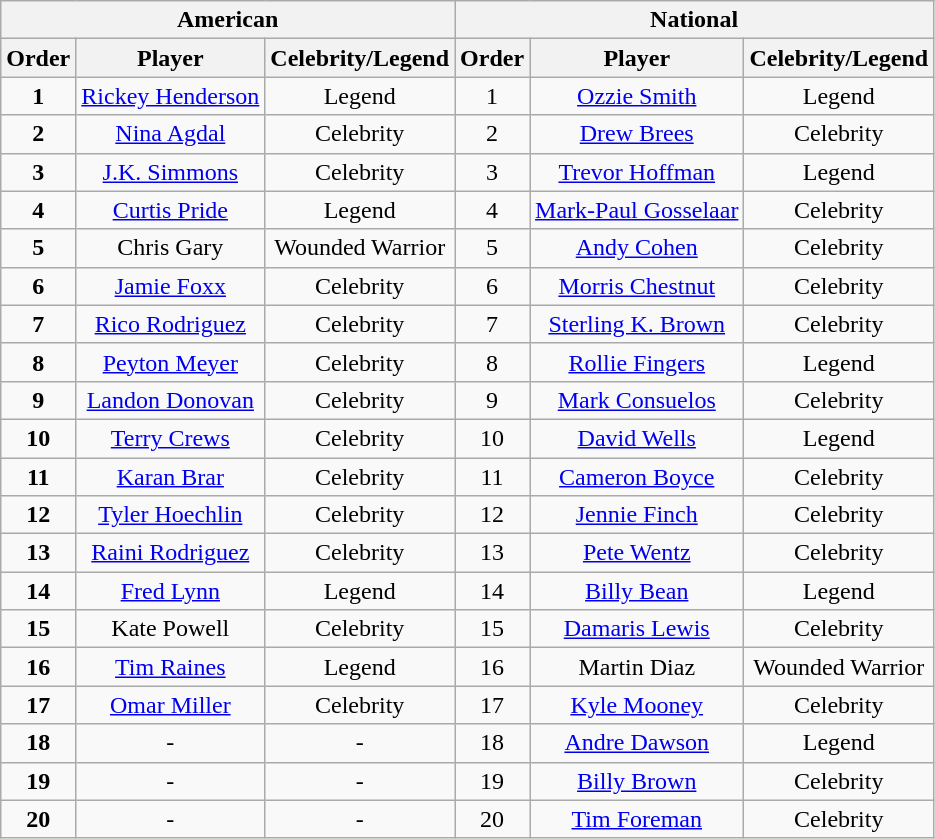<table class="wikitable" style="text-align:center;">
<tr>
<th colspan="3">American</th>
<th colspan="3">National</th>
</tr>
<tr>
<th>Order</th>
<th>Player</th>
<th>Celebrity/Legend</th>
<th>Order</th>
<th>Player</th>
<th>Celebrity/Legend</th>
</tr>
<tr>
<td><strong>1</strong></td>
<td><a href='#'>Rickey Henderson</a></td>
<td>Legend</td>
<td>1</td>
<td><a href='#'>Ozzie Smith</a></td>
<td>Legend</td>
</tr>
<tr>
<td><strong>2</strong></td>
<td><a href='#'>Nina Agdal</a></td>
<td>Celebrity</td>
<td>2</td>
<td><a href='#'>Drew Brees</a></td>
<td>Celebrity</td>
</tr>
<tr>
<td><strong>3</strong></td>
<td><a href='#'>J.K. Simmons</a></td>
<td>Celebrity</td>
<td>3</td>
<td><a href='#'>Trevor Hoffman</a></td>
<td>Legend</td>
</tr>
<tr>
<td><strong>4</strong></td>
<td><a href='#'>Curtis Pride</a></td>
<td>Legend</td>
<td>4</td>
<td><a href='#'>Mark-Paul Gosselaar</a></td>
<td>Celebrity</td>
</tr>
<tr>
<td><strong>5</strong></td>
<td>Chris Gary</td>
<td>Wounded Warrior</td>
<td>5</td>
<td><a href='#'>Andy Cohen</a></td>
<td>Celebrity</td>
</tr>
<tr>
<td><strong>6</strong></td>
<td><a href='#'>Jamie Foxx</a></td>
<td>Celebrity</td>
<td>6</td>
<td><a href='#'>Morris Chestnut</a></td>
<td>Celebrity</td>
</tr>
<tr>
<td><strong>7</strong></td>
<td><a href='#'>Rico Rodriguez</a></td>
<td>Celebrity</td>
<td>7</td>
<td><a href='#'>Sterling K. Brown</a></td>
<td>Celebrity</td>
</tr>
<tr>
<td><strong>8</strong></td>
<td><a href='#'>Peyton Meyer</a></td>
<td>Celebrity</td>
<td>8</td>
<td><a href='#'>Rollie Fingers</a></td>
<td>Legend</td>
</tr>
<tr>
<td><strong>9</strong></td>
<td><a href='#'>Landon Donovan</a></td>
<td>Celebrity</td>
<td>9</td>
<td><a href='#'>Mark Consuelos</a></td>
<td>Celebrity</td>
</tr>
<tr>
<td><strong>10</strong></td>
<td><a href='#'>Terry Crews</a></td>
<td>Celebrity</td>
<td>10</td>
<td><a href='#'>David Wells</a></td>
<td>Legend</td>
</tr>
<tr>
<td><strong>11</strong></td>
<td><a href='#'>Karan Brar</a></td>
<td>Celebrity</td>
<td>11</td>
<td><a href='#'>Cameron Boyce</a></td>
<td>Celebrity</td>
</tr>
<tr>
<td><strong>12</strong></td>
<td><a href='#'>Tyler Hoechlin</a></td>
<td>Celebrity</td>
<td>12</td>
<td><a href='#'>Jennie Finch</a></td>
<td>Celebrity</td>
</tr>
<tr>
<td><strong>13</strong></td>
<td><a href='#'>Raini Rodriguez</a></td>
<td>Celebrity</td>
<td>13</td>
<td><a href='#'>Pete Wentz</a></td>
<td>Celebrity</td>
</tr>
<tr>
<td><strong>14</strong></td>
<td><a href='#'>Fred Lynn</a></td>
<td>Legend</td>
<td>14</td>
<td><a href='#'>Billy Bean</a></td>
<td>Legend</td>
</tr>
<tr>
<td><strong>15</strong></td>
<td>Kate Powell</td>
<td>Celebrity</td>
<td>15</td>
<td><a href='#'>Damaris Lewis</a></td>
<td>Celebrity</td>
</tr>
<tr>
<td><strong>16</strong></td>
<td><a href='#'>Tim Raines</a></td>
<td>Legend</td>
<td>16</td>
<td>Martin Diaz</td>
<td>Wounded Warrior</td>
</tr>
<tr>
<td><strong>17</strong></td>
<td><a href='#'>Omar Miller</a></td>
<td>Celebrity</td>
<td>17</td>
<td><a href='#'>Kyle Mooney</a></td>
<td>Celebrity</td>
</tr>
<tr>
<td><strong>18</strong></td>
<td>-</td>
<td>-</td>
<td>18</td>
<td><a href='#'>Andre Dawson</a></td>
<td>Legend</td>
</tr>
<tr>
<td><strong>19</strong></td>
<td>-</td>
<td>-</td>
<td>19</td>
<td><a href='#'>Billy Brown</a></td>
<td>Celebrity</td>
</tr>
<tr>
<td><strong>20</strong></td>
<td>-</td>
<td>-</td>
<td>20</td>
<td><a href='#'>Tim Foreman</a></td>
<td>Celebrity</td>
</tr>
</table>
